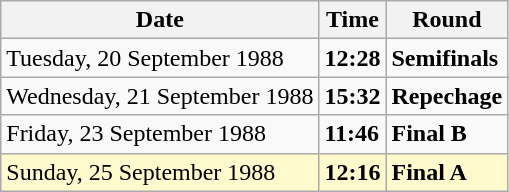<table class="wikitable">
<tr>
<th>Date</th>
<th>Time</th>
<th>Round</th>
</tr>
<tr>
<td>Tuesday, 20 September 1988</td>
<td><strong>12:28</strong></td>
<td><strong>Semifinals</strong></td>
</tr>
<tr>
<td>Wednesday, 21 September 1988</td>
<td><strong>15:32</strong></td>
<td><strong>Repechage</strong></td>
</tr>
<tr>
<td>Friday, 23 September 1988</td>
<td><strong>11:46</strong></td>
<td><strong>Final B</strong></td>
</tr>
<tr style=background:lemonchiffon>
<td>Sunday, 25 September 1988</td>
<td><strong>12:16</strong></td>
<td><strong>Final A</strong></td>
</tr>
</table>
